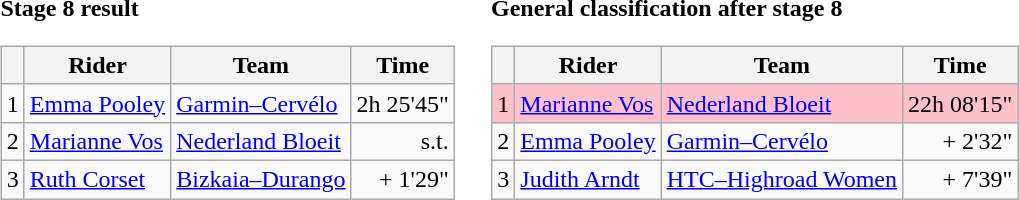<table>
<tr>
<td><strong>Stage 8 result</strong><br><table class="wikitable">
<tr>
<th></th>
<th>Rider</th>
<th>Team</th>
<th>Time</th>
</tr>
<tr>
<td>1</td>
<td> <a href='#'>Emma Pooley</a></td>
<td><a href='#'>Garmin–Cervélo</a></td>
<td align=right>2h 25'45"</td>
</tr>
<tr>
<td align=right>2</td>
<td> <a href='#'>Marianne Vos</a></td>
<td><a href='#'>Nederland Bloeit</a></td>
<td align=right>s.t.</td>
</tr>
<tr>
<td align=right>3</td>
<td> <a href='#'>Ruth Corset</a></td>
<td><a href='#'>Bizkaia–Durango</a></td>
<td align=right>+ 1'29"</td>
</tr>
</table>
</td>
<td></td>
<td><strong>General classification after stage 8</strong><br><table class="wikitable">
<tr>
<th></th>
<th>Rider</th>
<th>Team</th>
<th>Time</th>
</tr>
<tr bgcolor=#ffc0cb>
<td align=right>1</td>
<td> <a href='#'>Marianne Vos</a></td>
<td><a href='#'>Nederland Bloeit</a></td>
<td align=right>22h 08'15"</td>
</tr>
<tr>
<td align=right>2</td>
<td> <a href='#'>Emma Pooley</a></td>
<td><a href='#'>Garmin–Cervélo</a></td>
<td align=right>+ 2'32"</td>
</tr>
<tr>
<td align=right>3</td>
<td> <a href='#'>Judith Arndt</a></td>
<td><a href='#'>HTC–Highroad Women</a></td>
<td align=right>+ 7'39"</td>
</tr>
</table>
</td>
</tr>
</table>
